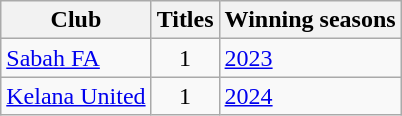<table class="wikitable" style="text-align: left;">
<tr>
<th>Club</th>
<th>Titles</th>
<th>Winning seasons</th>
</tr>
<tr>
<td> <a href='#'>Sabah FA</a></td>
<td align='center'>1</td>
<td><a href='#'>2023</a></td>
</tr>
<tr>
<td> <a href='#'>Kelana United</a></td>
<td align='center'>1</td>
<td><a href='#'>2024</a></td>
</tr>
</table>
